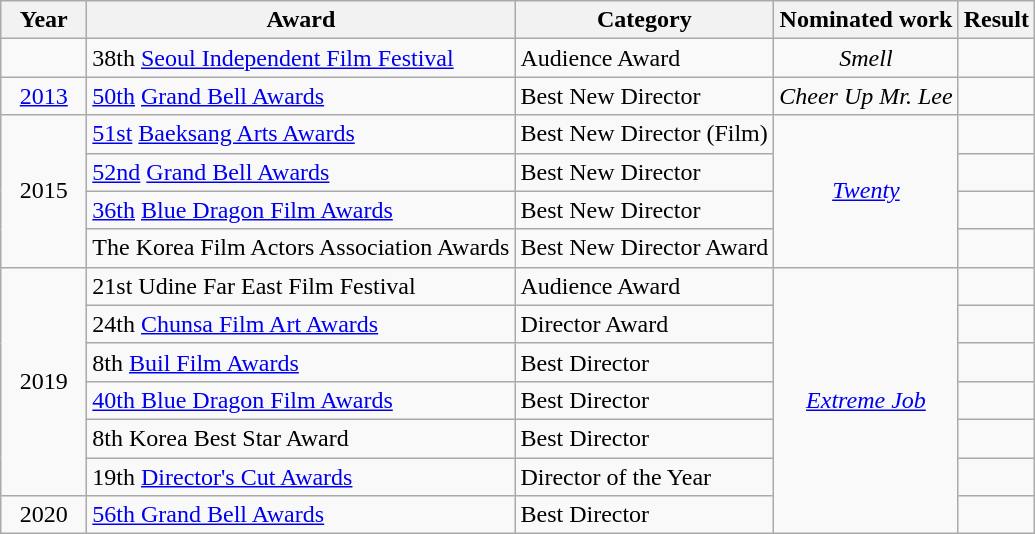<table class="wikitable">
<tr>
<th style="width:50px;">Year</th>
<th>Award</th>
<th>Category</th>
<th>Nominated work</th>
<th>Result</th>
</tr>
<tr>
<td></td>
<td>38th <a href='#'>Seoul Independent Film Festival</a></td>
<td>Audience Award</td>
<td rowspan="1" style="text-align:center"><em>Smell</em></td>
<td></td>
</tr>
<tr>
<td style="text-align:center"><a href='#'>2013</a></td>
<td><a href='#'>50th</a> <a href='#'>Grand Bell Awards</a></td>
<td>Best New Director</td>
<td rowspan="1" style="text-align:center"><em>Cheer Up Mr. Lee</em></td>
<td></td>
</tr>
<tr>
<td rowspan="4" style="text-align:center">2015</td>
<td><a href='#'>51st</a> <a href='#'>Baeksang Arts Awards</a></td>
<td>Best New Director (Film)</td>
<td rowspan="4" style="text-align:center"><em><a href='#'>Twenty</a></em></td>
<td></td>
</tr>
<tr>
<td><a href='#'>52nd</a> <a href='#'>Grand Bell Awards</a></td>
<td>Best New Director</td>
<td></td>
</tr>
<tr>
<td><a href='#'>36th</a> <a href='#'>Blue Dragon Film Awards</a></td>
<td>Best New Director</td>
<td></td>
</tr>
<tr>
<td>The Korea Film Actors Association Awards</td>
<td>Best New Director Award</td>
<td></td>
</tr>
<tr>
<td rowspan="6" style="text-align:center">2019</td>
<td>21st Udine Far East Film Festival</td>
<td>Audience Award</td>
<td rowspan="7" style="text-align:center"><em><a href='#'>Extreme Job</a></em></td>
<td></td>
</tr>
<tr>
<td>24th <a href='#'>Chunsa Film Art Awards</a></td>
<td>Director Award</td>
<td></td>
</tr>
<tr>
<td>8th <a href='#'>Buil Film Awards</a></td>
<td>Best Director</td>
<td></td>
</tr>
<tr>
<td><a href='#'>40th Blue Dragon Film Awards</a></td>
<td>Best Director</td>
<td></td>
</tr>
<tr>
<td>8th Korea Best Star Award</td>
<td>Best Director</td>
<td></td>
</tr>
<tr>
<td>19th <a href='#'>Director's Cut Awards</a></td>
<td>Director of the Year</td>
<td></td>
</tr>
<tr>
<td rowspan="1" style="text-align:center">2020</td>
<td><a href='#'>56th Grand Bell Awards</a></td>
<td>Best Director</td>
<td></td>
</tr>
</table>
